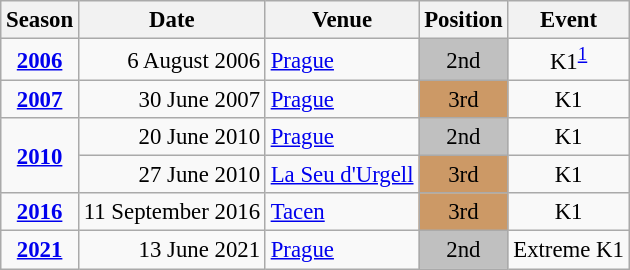<table class="wikitable" style="text-align:center; font-size:95%;">
<tr>
<th>Season</th>
<th>Date</th>
<th>Venue</th>
<th>Position</th>
<th>Event</th>
</tr>
<tr>
<td><strong><a href='#'>2006</a></strong></td>
<td align=right>6 August 2006</td>
<td align=left><a href='#'>Prague</a></td>
<td bgcolor=silver>2nd</td>
<td>K1<sup><a href='#'>1</a></sup></td>
</tr>
<tr>
<td><strong><a href='#'>2007</a></strong></td>
<td align=right>30 June 2007</td>
<td align=left><a href='#'>Prague</a></td>
<td bgcolor=cc9966>3rd</td>
<td>K1</td>
</tr>
<tr>
<td rowspan=2><strong><a href='#'>2010</a></strong></td>
<td align=right>20 June 2010</td>
<td align=left><a href='#'>Prague</a></td>
<td bgcolor=silver>2nd</td>
<td>K1</td>
</tr>
<tr>
<td align=right>27 June 2010</td>
<td align=left><a href='#'>La Seu d'Urgell</a></td>
<td bgcolor=cc9966>3rd</td>
<td>K1</td>
</tr>
<tr>
<td><strong><a href='#'>2016</a></strong></td>
<td align=right>11 September 2016</td>
<td align=left><a href='#'>Tacen</a></td>
<td bgcolor=cc9966>3rd</td>
<td>K1</td>
</tr>
<tr>
<td><strong><a href='#'>2021</a></strong></td>
<td align=right>13 June 2021</td>
<td align=left><a href='#'>Prague</a></td>
<td bgcolor=silver>2nd</td>
<td>Extreme K1</td>
</tr>
</table>
